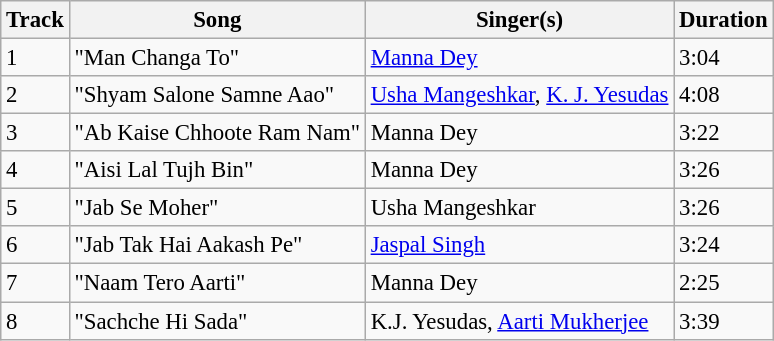<table class="wikitable" style="font-size:95%;">
<tr>
<th>Track</th>
<th>Song</th>
<th>Singer(s)</th>
<th>Duration</th>
</tr>
<tr>
<td>1</td>
<td>"Man Changa To"</td>
<td><a href='#'>Manna Dey</a></td>
<td>3:04</td>
</tr>
<tr>
<td>2</td>
<td>"Shyam Salone Samne Aao"</td>
<td><a href='#'>Usha Mangeshkar</a>, <a href='#'>K. J. Yesudas</a></td>
<td>4:08</td>
</tr>
<tr>
<td>3</td>
<td>"Ab Kaise Chhoote Ram Nam"</td>
<td>Manna Dey</td>
<td>3:22</td>
</tr>
<tr>
<td>4</td>
<td>"Aisi Lal Tujh Bin"</td>
<td>Manna Dey</td>
<td>3:26</td>
</tr>
<tr>
<td>5</td>
<td>"Jab Se Moher"</td>
<td>Usha Mangeshkar</td>
<td>3:26</td>
</tr>
<tr>
<td>6</td>
<td>"Jab Tak Hai Aakash Pe"</td>
<td><a href='#'>Jaspal Singh</a></td>
<td>3:24</td>
</tr>
<tr>
<td>7</td>
<td>"Naam Tero Aarti"</td>
<td>Manna Dey</td>
<td>2:25</td>
</tr>
<tr>
<td>8</td>
<td>"Sachche Hi Sada"</td>
<td>K.J. Yesudas, <a href='#'>Aarti Mukherjee</a></td>
<td>3:39</td>
</tr>
</table>
